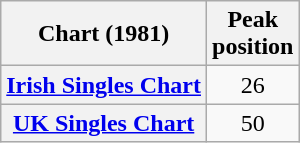<table class="wikitable sortable plainrowheaders" style="text-align:center">
<tr>
<th>Chart (1981)</th>
<th>Peak<br>position</th>
</tr>
<tr>
<th scope="row"><a href='#'>Irish Singles Chart</a></th>
<td>26</td>
</tr>
<tr>
<th scope="row"><a href='#'>UK Singles Chart</a></th>
<td>50</td>
</tr>
</table>
